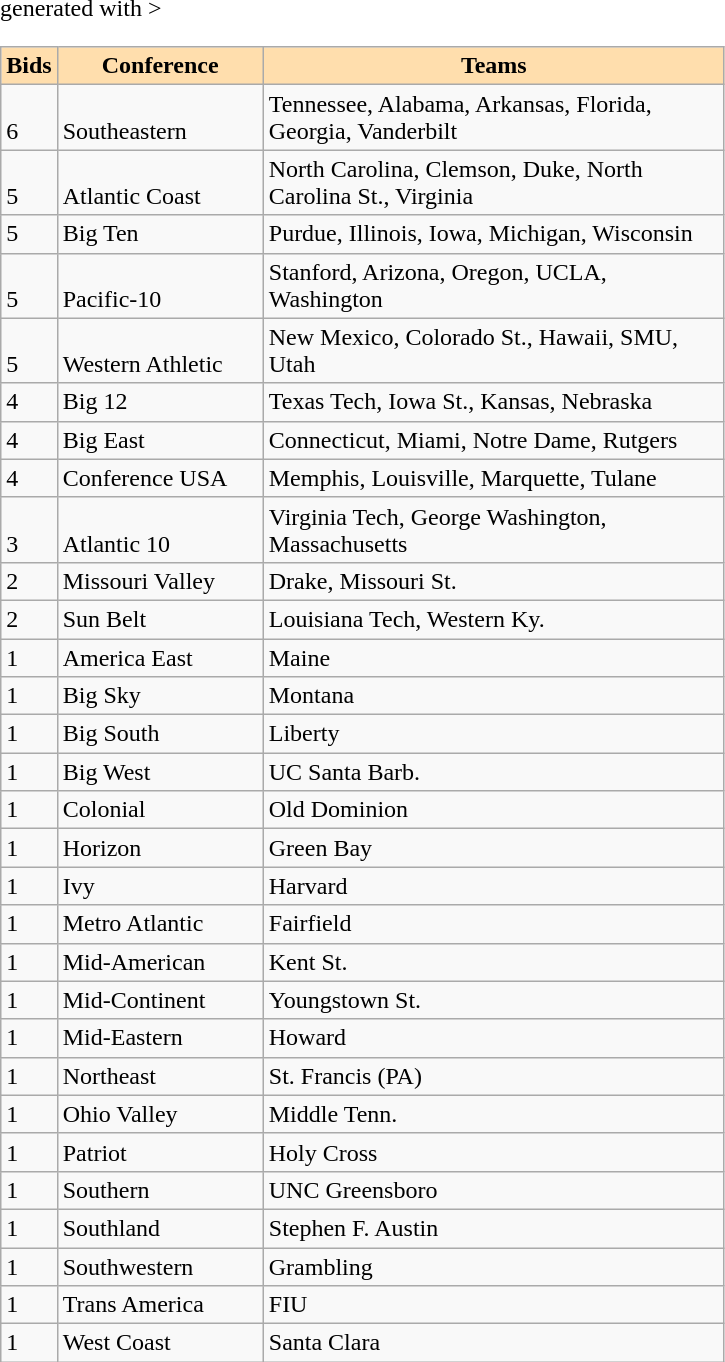<table class="wikitable" <hiddentext>generated with >
<tr style="background-color:#FFDEAD;font-weight:bold"  align="center" valign="bottom">
<td width="28"  height="14">Bids</td>
<td width="130">Conference</td>
<td width="300">Teams</td>
</tr>
<tr valign="bottom">
<td height="14">6</td>
<td>Southeastern</td>
<td>Tennessee, Alabama, Arkansas, Florida, Georgia, Vanderbilt</td>
</tr>
<tr valign="bottom">
<td height="14">5</td>
<td>Atlantic Coast</td>
<td>North Carolina, Clemson, Duke, North Carolina St., Virginia</td>
</tr>
<tr valign="bottom">
<td height="14">5</td>
<td>Big Ten</td>
<td>Purdue, Illinois, Iowa, Michigan, Wisconsin</td>
</tr>
<tr valign="bottom">
<td height="14">5</td>
<td>Pacific-10</td>
<td>Stanford, Arizona, Oregon, UCLA, Washington</td>
</tr>
<tr valign="bottom">
<td height="14">5</td>
<td>Western Athletic</td>
<td>New Mexico, Colorado St., Hawaii, SMU, Utah</td>
</tr>
<tr valign="bottom">
<td height="14">4</td>
<td>Big 12</td>
<td>Texas Tech, Iowa St., Kansas, Nebraska</td>
</tr>
<tr valign="bottom">
<td height="14">4</td>
<td>Big East</td>
<td>Connecticut, Miami, Notre Dame, Rutgers</td>
</tr>
<tr valign="bottom">
<td height="14">4</td>
<td>Conference USA</td>
<td>Memphis, Louisville, Marquette, Tulane</td>
</tr>
<tr valign="bottom">
<td height="14">3</td>
<td>Atlantic 10</td>
<td>Virginia Tech, George Washington, Massachusetts</td>
</tr>
<tr valign="bottom">
<td height="14">2</td>
<td>Missouri Valley</td>
<td>Drake, Missouri St.</td>
</tr>
<tr valign="bottom">
<td height="14">2</td>
<td>Sun Belt</td>
<td>Louisiana Tech, Western Ky.</td>
</tr>
<tr valign="bottom">
<td height="14">1</td>
<td>America East</td>
<td>Maine</td>
</tr>
<tr valign="bottom">
<td height="14">1</td>
<td>Big Sky</td>
<td>Montana</td>
</tr>
<tr valign="bottom">
<td height="14">1</td>
<td>Big South</td>
<td>Liberty</td>
</tr>
<tr valign="bottom">
<td height="14">1</td>
<td>Big West</td>
<td>UC  Santa Barb.</td>
</tr>
<tr valign="bottom">
<td height="14">1</td>
<td>Colonial</td>
<td>Old  Dominion</td>
</tr>
<tr valign="bottom">
<td height="14">1</td>
<td>Horizon</td>
<td>Green Bay</td>
</tr>
<tr valign="bottom">
<td height="14">1</td>
<td>Ivy</td>
<td>Harvard</td>
</tr>
<tr valign="bottom">
<td height="14">1</td>
<td>Metro Atlantic</td>
<td>Fairfield</td>
</tr>
<tr valign="bottom">
<td height="14">1</td>
<td>Mid-American</td>
<td>Kent St.</td>
</tr>
<tr valign="bottom">
<td height="14">1</td>
<td>Mid-Continent</td>
<td>Youngstown St.</td>
</tr>
<tr valign="bottom">
<td height="14">1</td>
<td>Mid-Eastern</td>
<td>Howard</td>
</tr>
<tr valign="bottom">
<td height="14">1</td>
<td>Northeast</td>
<td>St.  Francis (PA)</td>
</tr>
<tr valign="bottom">
<td height="14">1</td>
<td>Ohio Valley</td>
<td>Middle Tenn.</td>
</tr>
<tr valign="bottom">
<td height="14">1</td>
<td>Patriot</td>
<td>Holy Cross</td>
</tr>
<tr valign="bottom">
<td height="14">1</td>
<td>Southern</td>
<td>UNC  Greensboro</td>
</tr>
<tr valign="bottom">
<td height="14">1</td>
<td>Southland</td>
<td>Stephen F. Austin</td>
</tr>
<tr valign="bottom">
<td height="14">1</td>
<td>Southwestern</td>
<td>Grambling</td>
</tr>
<tr valign="bottom">
<td height="14">1</td>
<td>Trans America</td>
<td>FIU</td>
</tr>
<tr valign="bottom">
<td height="14">1</td>
<td>West Coast</td>
<td>Santa Clara</td>
</tr>
</table>
